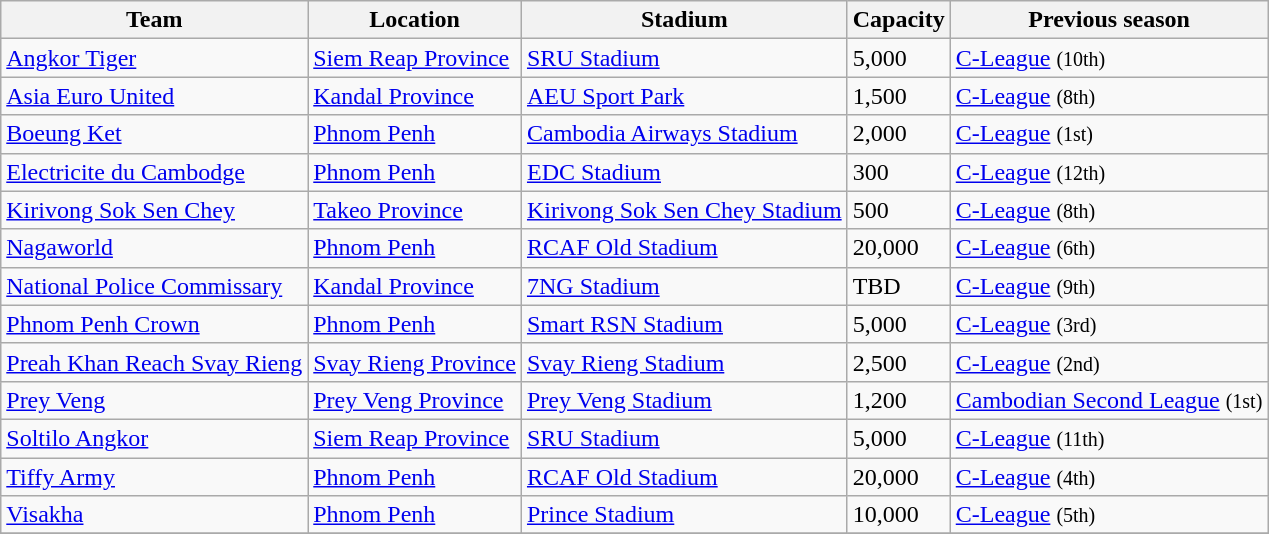<table class="wikitable sortable" style="align-left">
<tr>
<th>Team</th>
<th>Location</th>
<th>Stadium</th>
<th>Capacity</th>
<th>Previous season</th>
</tr>
<tr>
<td><a href='#'>Angkor Tiger</a></td>
<td><a href='#'>Siem Reap Province</a></td>
<td><a href='#'>SRU Stadium</a></td>
<td>5,000</td>
<td><a href='#'>C-League</a> <small>(10th)</small></td>
</tr>
<tr>
<td><a href='#'>Asia Euro United</a></td>
<td><a href='#'>Kandal Province</a></td>
<td><a href='#'>AEU Sport Park</a></td>
<td>1,500</td>
<td><a href='#'>C-League</a> <small>(8th)</small></td>
</tr>
<tr>
<td><a href='#'>Boeung Ket</a></td>
<td><a href='#'>Phnom Penh</a></td>
<td><a href='#'>Cambodia Airways Stadium</a></td>
<td>2,000</td>
<td><a href='#'>C-League</a> <small>(1st)</small></td>
</tr>
<tr>
<td><a href='#'>Electricite du Cambodge</a></td>
<td><a href='#'>Phnom Penh</a></td>
<td><a href='#'>EDC Stadium</a></td>
<td>300</td>
<td><a href='#'>C-League</a> <small>(12th)</small></td>
</tr>
<tr>
<td><a href='#'>Kirivong Sok Sen Chey</a></td>
<td><a href='#'>Takeo Province</a></td>
<td><a href='#'>Kirivong Sok Sen Chey Stadium</a></td>
<td>500</td>
<td><a href='#'>C-League</a> <small>(8th)</small></td>
</tr>
<tr>
<td><a href='#'>Nagaworld</a></td>
<td><a href='#'>Phnom Penh</a></td>
<td><a href='#'>RCAF Old Stadium</a></td>
<td>20,000</td>
<td><a href='#'>C-League</a> <small>(6th)</small></td>
</tr>
<tr>
<td><a href='#'>National Police Commissary</a></td>
<td><a href='#'>Kandal Province</a></td>
<td><a href='#'>7NG Stadium</a></td>
<td>TBD</td>
<td><a href='#'>C-League</a> <small>(9th)</small></td>
</tr>
<tr>
<td><a href='#'>Phnom Penh Crown</a></td>
<td><a href='#'>Phnom Penh</a></td>
<td><a href='#'>Smart RSN Stadium</a></td>
<td>5,000</td>
<td><a href='#'>C-League</a> <small>(3rd)</small></td>
</tr>
<tr>
<td><a href='#'>Preah Khan Reach Svay Rieng</a></td>
<td><a href='#'>Svay Rieng Province</a></td>
<td><a href='#'>Svay Rieng Stadium</a></td>
<td>2,500</td>
<td><a href='#'>C-League</a> <small>(2nd)</small></td>
</tr>
<tr>
<td><a href='#'>Prey Veng</a></td>
<td><a href='#'>Prey Veng Province</a></td>
<td><a href='#'>Prey Veng Stadium</a></td>
<td>1,200</td>
<td><a href='#'>Cambodian Second League</a> <small>(1st)</small></td>
</tr>
<tr>
<td><a href='#'>Soltilo Angkor</a></td>
<td><a href='#'>Siem Reap Province</a></td>
<td><a href='#'>SRU Stadium</a></td>
<td>5,000</td>
<td><a href='#'>C-League</a> <small>(11th)</small></td>
</tr>
<tr>
<td><a href='#'>Tiffy Army</a></td>
<td><a href='#'>Phnom Penh</a></td>
<td><a href='#'>RCAF Old Stadium</a></td>
<td>20,000</td>
<td><a href='#'>C-League</a> <small>(4th)</small></td>
</tr>
<tr>
<td><a href='#'>Visakha</a></td>
<td><a href='#'>Phnom Penh</a></td>
<td><a href='#'>Prince Stadium</a></td>
<td>10,000</td>
<td><a href='#'>C-League</a> <small>(5th)</small></td>
</tr>
<tr>
</tr>
</table>
